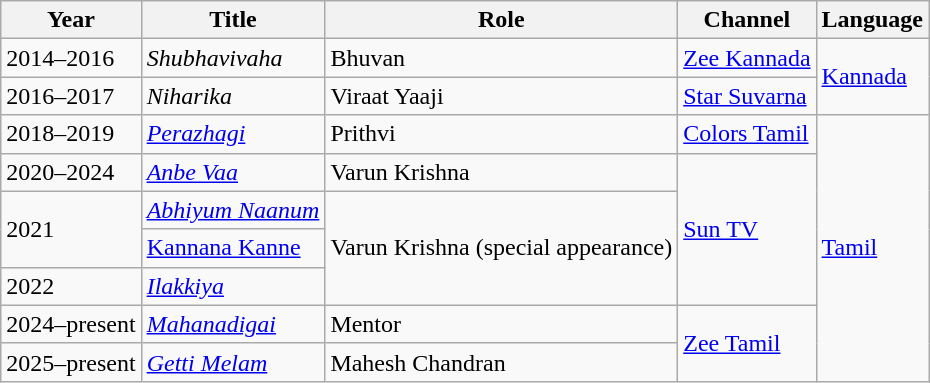<table class="wikitable">
<tr>
<th>Year</th>
<th>Title</th>
<th>Role</th>
<th>Channel</th>
<th>Language</th>
</tr>
<tr>
<td>2014–2016</td>
<td><em>Shubhavivaha</em></td>
<td>Bhuvan</td>
<td><a href='#'>Zee Kannada</a></td>
<td rowspan="2"><a href='#'>Kannada</a></td>
</tr>
<tr>
<td>2016–2017</td>
<td><em>Niharika</em></td>
<td>Viraat Yaaji</td>
<td><a href='#'>Star Suvarna</a></td>
</tr>
<tr>
<td>2018–2019</td>
<td><em><a href='#'>Perazhagi</a></em></td>
<td>Prithvi</td>
<td><a href='#'>Colors Tamil</a></td>
<td rowspan="8"><a href='#'>Tamil</a></td>
</tr>
<tr>
<td>2020–2024</td>
<td><em><a href='#'>Anbe Vaa</a></em></td>
<td>Varun Krishna</td>
<td rowspan="4"><a href='#'>Sun TV</a></td>
</tr>
<tr>
<td rowspan="2">2021</td>
<td><em><a href='#'>Abhiyum Naanum</a></em></td>
<td rowspan="3">Varun Krishna (special appearance)</td>
</tr>
<tr>
<td><a href='#'>Kannana Kanne</a></td>
</tr>
<tr>
<td>2022</td>
<td><em><a href='#'>Ilakkiya</a></em></td>
</tr>
<tr>
<td>2024–present</td>
<td><em><a href='#'>Mahanadigai</a></em></td>
<td>Mentor</td>
<td rowspan="2"><a href='#'>Zee Tamil</a></td>
</tr>
<tr>
<td>2025–present</td>
<td><em><a href='#'>Getti Melam</a></em></td>
<td>Mahesh Chandran</td>
</tr>
</table>
